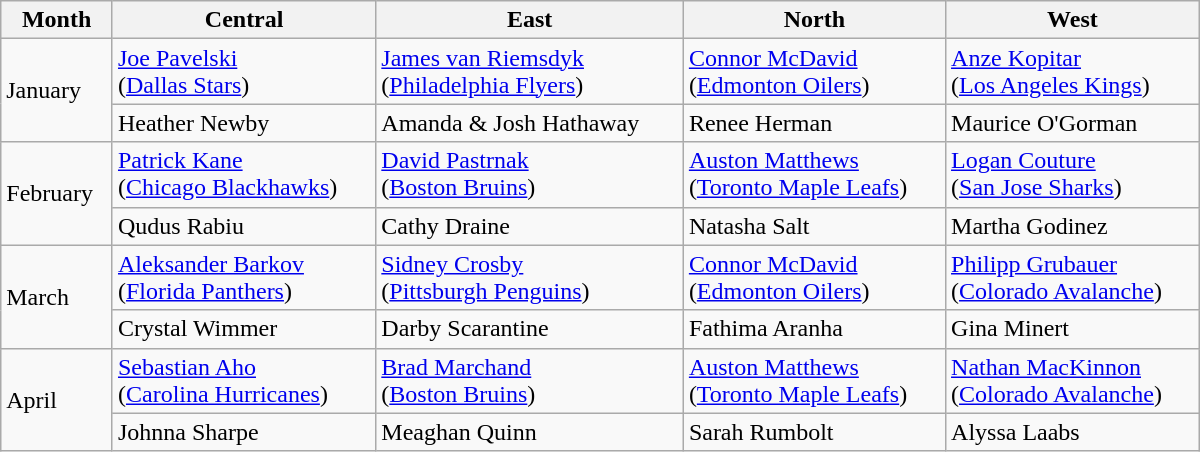<table class="wikitable" style="width:50em;">
<tr>
<th>Month</th>
<th>Central</th>
<th>East</th>
<th>North</th>
<th>West</th>
</tr>
<tr>
<td rowspan="2">January</td>
<td><a href='#'>Joe Pavelski</a><br>(<a href='#'>Dallas Stars</a>)</td>
<td><a href='#'>James van Riemsdyk</a><br>(<a href='#'>Philadelphia Flyers</a>)</td>
<td><a href='#'>Connor McDavid</a><br>(<a href='#'>Edmonton Oilers</a>)</td>
<td><a href='#'>Anze Kopitar</a><br>(<a href='#'>Los Angeles Kings</a>)</td>
</tr>
<tr>
<td>Heather Newby</td>
<td>Amanda & Josh Hathaway</td>
<td>Renee Herman</td>
<td>Maurice O'Gorman</td>
</tr>
<tr>
<td rowspan="2">February</td>
<td><a href='#'>Patrick Kane</a><br>(<a href='#'>Chicago Blackhawks</a>)</td>
<td><a href='#'>David Pastrnak</a><br>(<a href='#'>Boston Bruins</a>)</td>
<td><a href='#'>Auston Matthews</a><br>(<a href='#'>Toronto Maple Leafs</a>)</td>
<td><a href='#'>Logan Couture</a><br>(<a href='#'>San Jose Sharks</a>)</td>
</tr>
<tr>
<td>Qudus Rabiu</td>
<td>Cathy Draine</td>
<td>Natasha Salt</td>
<td>Martha Godinez</td>
</tr>
<tr>
<td rowspan="2">March</td>
<td><a href='#'>Aleksander Barkov</a><br>(<a href='#'>Florida Panthers</a>)</td>
<td><a href='#'>Sidney Crosby</a><br>(<a href='#'>Pittsburgh Penguins</a>)</td>
<td><a href='#'>Connor McDavid</a><br>(<a href='#'>Edmonton Oilers</a>)</td>
<td><a href='#'>Philipp Grubauer</a><br>(<a href='#'>Colorado Avalanche</a>)</td>
</tr>
<tr>
<td>Crystal Wimmer</td>
<td>Darby Scarantine</td>
<td>Fathima Aranha</td>
<td>Gina Minert</td>
</tr>
<tr>
<td rowspan="2">April</td>
<td><a href='#'>Sebastian Aho</a><br>(<a href='#'>Carolina Hurricanes</a>)</td>
<td><a href='#'>Brad Marchand</a><br>(<a href='#'>Boston Bruins</a>)</td>
<td><a href='#'>Auston Matthews</a><br>(<a href='#'>Toronto Maple Leafs</a>)</td>
<td><a href='#'>Nathan MacKinnon</a><br>(<a href='#'>Colorado Avalanche</a>)</td>
</tr>
<tr>
<td>Johnna Sharpe</td>
<td>Meaghan Quinn</td>
<td>Sarah Rumbolt</td>
<td>Alyssa Laabs</td>
</tr>
</table>
